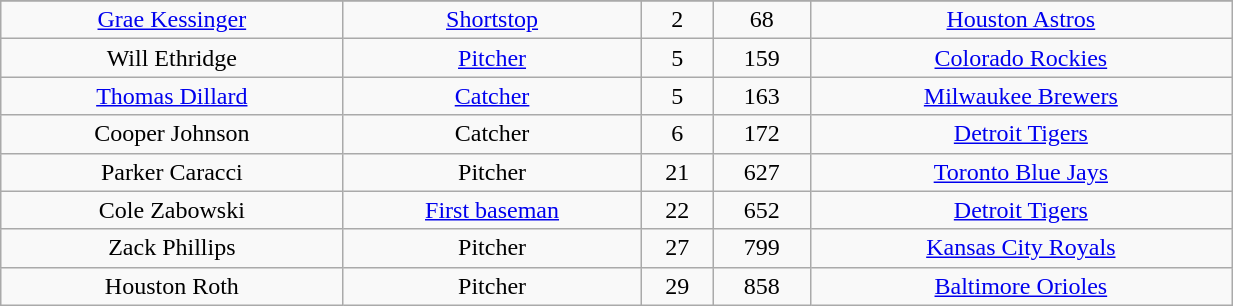<table class="wikitable" width="65%">
<tr align="center">
</tr>
<tr align="center" bgcolor="">
<td><a href='#'>Grae Kessinger</a></td>
<td><a href='#'>Shortstop</a></td>
<td>2</td>
<td>68</td>
<td><a href='#'>Houston Astros</a></td>
</tr>
<tr align="center" bgcolor="">
<td>Will Ethridge</td>
<td><a href='#'>Pitcher</a></td>
<td>5</td>
<td>159</td>
<td><a href='#'>Colorado Rockies</a></td>
</tr>
<tr align="center" bgcolor="">
<td><a href='#'>Thomas Dillard</a></td>
<td><a href='#'>Catcher</a></td>
<td>5</td>
<td>163</td>
<td><a href='#'>Milwaukee Brewers</a></td>
</tr>
<tr align="center" bgcolor="">
<td>Cooper Johnson</td>
<td>Catcher</td>
<td>6</td>
<td>172</td>
<td><a href='#'>Detroit Tigers</a></td>
</tr>
<tr align="center" bgcolor="">
<td>Parker Caracci</td>
<td>Pitcher</td>
<td>21</td>
<td>627</td>
<td><a href='#'>Toronto Blue Jays</a></td>
</tr>
<tr align="center" bgcolor="">
<td>Cole Zabowski</td>
<td><a href='#'>First baseman</a></td>
<td>22</td>
<td>652</td>
<td><a href='#'>Detroit Tigers</a></td>
</tr>
<tr align="center" bgcolor="">
<td>Zack Phillips</td>
<td>Pitcher</td>
<td>27</td>
<td>799</td>
<td><a href='#'>Kansas City Royals</a></td>
</tr>
<tr align="center" bgcolor="">
<td>Houston Roth</td>
<td>Pitcher</td>
<td>29</td>
<td>858</td>
<td><a href='#'>Baltimore Orioles</a></td>
</tr>
</table>
